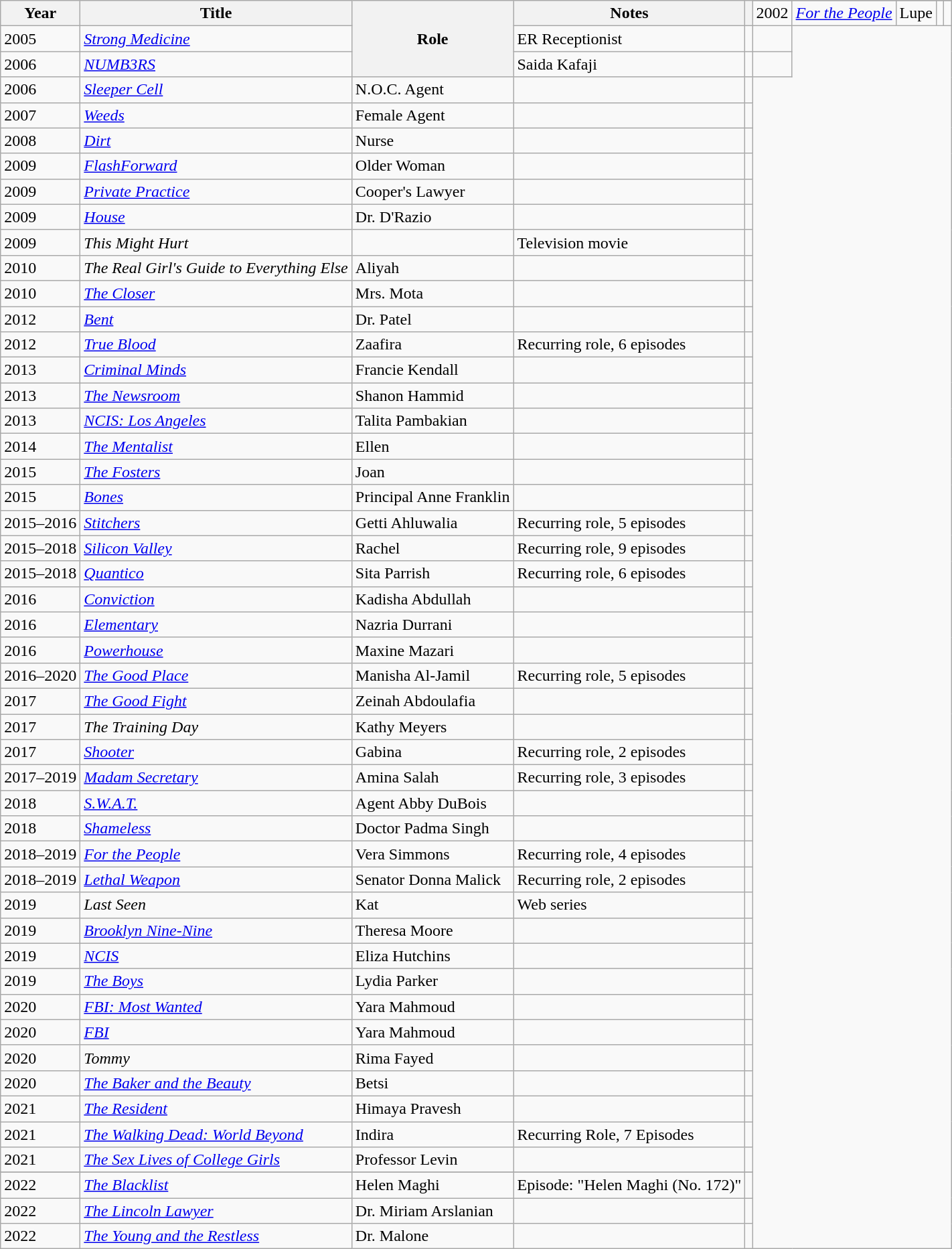<table class="wikitable sortable plainrowheaders">
<tr>
<th rowspan="2">Year</th>
<th rowspan="2">Title</th>
<th rowspan="4" class="unsortable">Role</th>
<th rowspan="2" class="unsortable">Notes</th>
<th rowspan="2" class="unsortable"></th>
</tr>
<tr>
<td>2002</td>
<td><em><a href='#'>For the People</a></em></td>
<td>Lupe</td>
<td></td>
<td></td>
</tr>
<tr>
<td>2005</td>
<td><em><a href='#'>Strong Medicine</a></em></td>
<td>ER Receptionist</td>
<td></td>
<td></td>
</tr>
<tr>
<td>2006</td>
<td><em><a href='#'>NUMB3RS</a></em></td>
<td>Saida Kafaji</td>
<td></td>
<td></td>
</tr>
<tr>
<td>2006</td>
<td><em><a href='#'>Sleeper Cell</a></em></td>
<td>N.O.C. Agent</td>
<td></td>
<td></td>
</tr>
<tr>
<td>2007</td>
<td><em><a href='#'>Weeds</a></em></td>
<td>Female Agent</td>
<td></td>
<td></td>
</tr>
<tr>
<td>2008</td>
<td><em><a href='#'>Dirt</a></em></td>
<td>Nurse</td>
<td></td>
<td></td>
</tr>
<tr>
<td>2009</td>
<td><em><a href='#'>FlashForward</a></em></td>
<td>Older Woman</td>
<td></td>
<td></td>
</tr>
<tr>
<td>2009</td>
<td><em><a href='#'>Private Practice</a></em></td>
<td>Cooper's Lawyer</td>
<td></td>
<td></td>
</tr>
<tr>
<td>2009</td>
<td><em><a href='#'>House</a></em></td>
<td>Dr. D'Razio</td>
<td></td>
<td></td>
</tr>
<tr>
<td>2009</td>
<td><em>This Might Hurt</em></td>
<td></td>
<td>Television movie</td>
<td></td>
</tr>
<tr>
<td>2010</td>
<td><em>The Real Girl's Guide to Everything Else</em></td>
<td>Aliyah</td>
<td></td>
<td></td>
</tr>
<tr>
<td>2010</td>
<td><em><a href='#'>The Closer</a></em></td>
<td>Mrs. Mota</td>
<td></td>
<td></td>
</tr>
<tr>
<td>2012</td>
<td><em><a href='#'>Bent</a></em></td>
<td>Dr. Patel</td>
<td></td>
<td></td>
</tr>
<tr>
<td>2012</td>
<td><em><a href='#'>True Blood</a></em></td>
<td>Zaafira</td>
<td>Recurring role, 6 episodes</td>
<td></td>
</tr>
<tr>
<td>2013</td>
<td><em><a href='#'>Criminal Minds</a></em></td>
<td>Francie Kendall</td>
<td></td>
<td></td>
</tr>
<tr>
<td>2013</td>
<td><em><a href='#'>The Newsroom</a></em></td>
<td>Shanon Hammid</td>
<td></td>
<td></td>
</tr>
<tr>
<td>2013</td>
<td><em><a href='#'>NCIS: Los Angeles</a></em></td>
<td>Talita Pambakian</td>
<td></td>
<td></td>
</tr>
<tr>
<td>2014</td>
<td><em><a href='#'>The Mentalist</a></em></td>
<td>Ellen</td>
<td></td>
<td></td>
</tr>
<tr>
<td>2015</td>
<td><em><a href='#'>The Fosters</a></em></td>
<td>Joan</td>
<td></td>
<td></td>
</tr>
<tr>
<td>2015</td>
<td><em><a href='#'>Bones</a></em></td>
<td>Principal Anne Franklin</td>
<td></td>
<td></td>
</tr>
<tr>
<td>2015–2016</td>
<td><em><a href='#'>Stitchers</a></em></td>
<td>Getti Ahluwalia</td>
<td>Recurring role, 5 episodes</td>
<td></td>
</tr>
<tr>
<td>2015–2018</td>
<td><em><a href='#'>Silicon Valley</a></em></td>
<td>Rachel</td>
<td>Recurring role, 9 episodes</td>
<td></td>
</tr>
<tr>
<td>2015–2018</td>
<td><em><a href='#'>Quantico</a></em></td>
<td>Sita Parrish</td>
<td>Recurring role, 6 episodes</td>
<td></td>
</tr>
<tr>
<td>2016</td>
<td><em><a href='#'>Conviction</a></em></td>
<td>Kadisha Abdullah</td>
<td></td>
<td></td>
</tr>
<tr>
<td>2016</td>
<td><em><a href='#'>Elementary</a></em></td>
<td>Nazria Durrani</td>
<td></td>
<td></td>
</tr>
<tr>
<td>2016</td>
<td><em><a href='#'>Powerhouse</a></em></td>
<td>Maxine Mazari</td>
<td></td>
<td></td>
</tr>
<tr>
<td>2016–2020</td>
<td><em><a href='#'>The Good Place</a></em></td>
<td>Manisha Al-Jamil</td>
<td>Recurring role, 5 episodes</td>
<td></td>
</tr>
<tr>
<td>2017</td>
<td><em><a href='#'>The Good Fight</a></em></td>
<td>Zeinah Abdoulafia</td>
<td></td>
<td></td>
</tr>
<tr>
<td>2017</td>
<td><em>The Training Day</em></td>
<td>Kathy Meyers</td>
<td></td>
<td></td>
</tr>
<tr>
<td>2017</td>
<td><em><a href='#'>Shooter</a></em></td>
<td>Gabina</td>
<td>Recurring role, 2 episodes</td>
<td></td>
</tr>
<tr>
<td>2017–2019</td>
<td><em><a href='#'>Madam Secretary</a></em></td>
<td>Amina Salah</td>
<td>Recurring role, 3 episodes</td>
<td></td>
</tr>
<tr>
<td>2018</td>
<td><em><a href='#'>S.W.A.T.</a></em></td>
<td>Agent Abby DuBois</td>
<td></td>
<td></td>
</tr>
<tr>
<td>2018</td>
<td><em><a href='#'>Shameless</a></em></td>
<td>Doctor Padma Singh</td>
<td></td>
<td></td>
</tr>
<tr>
<td>2018–2019</td>
<td><em><a href='#'>For the People</a></em></td>
<td>Vera Simmons</td>
<td>Recurring role, 4 episodes</td>
<td></td>
</tr>
<tr>
<td>2018–2019</td>
<td><em><a href='#'>Lethal Weapon</a></em></td>
<td>Senator Donna Malick</td>
<td>Recurring role, 2 episodes</td>
<td></td>
</tr>
<tr>
<td>2019</td>
<td><em>Last Seen</em></td>
<td>Kat</td>
<td>Web series</td>
<td></td>
</tr>
<tr>
<td>2019</td>
<td><em><a href='#'>Brooklyn Nine-Nine</a></em></td>
<td>Theresa Moore</td>
<td></td>
<td></td>
</tr>
<tr>
<td>2019</td>
<td><em><a href='#'>NCIS</a></em></td>
<td>Eliza Hutchins</td>
<td></td>
<td></td>
</tr>
<tr>
<td>2019</td>
<td><em><a href='#'>The Boys</a></em></td>
<td>Lydia Parker</td>
<td></td>
<td></td>
</tr>
<tr>
<td>2020</td>
<td><em><a href='#'>FBI: Most Wanted</a></em></td>
<td>Yara Mahmoud</td>
<td></td>
<td></td>
</tr>
<tr>
<td>2020</td>
<td><em><a href='#'>FBI</a></em></td>
<td>Yara Mahmoud</td>
<td></td>
<td></td>
</tr>
<tr>
<td>2020</td>
<td><em>Tommy</em></td>
<td>Rima Fayed</td>
<td></td>
<td></td>
</tr>
<tr>
<td>2020</td>
<td><em><a href='#'>The Baker and the Beauty</a></em></td>
<td>Betsi</td>
<td></td>
<td></td>
</tr>
<tr>
<td>2021</td>
<td><em><a href='#'>The Resident</a></em></td>
<td>Himaya Pravesh</td>
<td></td>
<td></td>
</tr>
<tr>
<td>2021</td>
<td><em><a href='#'>The Walking Dead: World Beyond</a></em></td>
<td>Indira</td>
<td>Recurring Role, 7 Episodes</td>
<td></td>
</tr>
<tr>
<td>2021</td>
<td><em><a href='#'>The Sex Lives of College Girls</a></em></td>
<td>Professor Levin</td>
<td></td>
<td></td>
</tr>
<tr>
</tr>
<tr>
<td>2022</td>
<td><em><a href='#'>The Blacklist</a></em></td>
<td>Helen Maghi</td>
<td>Episode: "Helen Maghi (No. 172)"</td>
<td></td>
</tr>
<tr>
<td>2022</td>
<td><em><a href='#'>The Lincoln Lawyer</a></em></td>
<td>Dr. Miriam Arslanian</td>
<td></td>
<td></td>
</tr>
<tr>
<td>2022</td>
<td><em><a href='#'>The Young and the Restless</a></em></td>
<td>Dr. Malone</td>
<td></td>
<td></td>
</tr>
</table>
